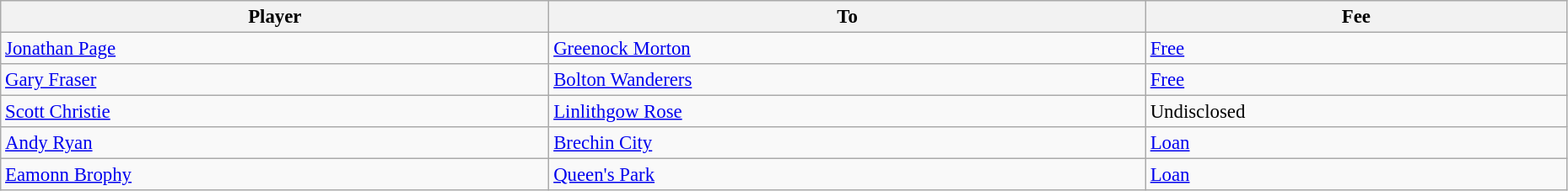<table class="wikitable" style="text-align:center; font-size:95%;width:98%; text-align:left">
<tr>
<th>Player</th>
<th>To</th>
<th>Fee</th>
</tr>
<tr>
<td> <a href='#'>Jonathan Page</a></td>
<td> <a href='#'>Greenock Morton</a></td>
<td><a href='#'>Free</a></td>
</tr>
<tr>
<td> <a href='#'>Gary Fraser</a></td>
<td> <a href='#'>Bolton Wanderers</a></td>
<td><a href='#'>Free</a></td>
</tr>
<tr>
<td> <a href='#'>Scott Christie</a></td>
<td> <a href='#'>Linlithgow Rose</a></td>
<td>Undisclosed</td>
</tr>
<tr>
<td> <a href='#'>Andy Ryan</a></td>
<td> <a href='#'>Brechin City</a></td>
<td><a href='#'>Loan</a></td>
</tr>
<tr>
<td> <a href='#'>Eamonn Brophy</a></td>
<td> <a href='#'>Queen's Park</a></td>
<td><a href='#'>Loan</a></td>
</tr>
</table>
